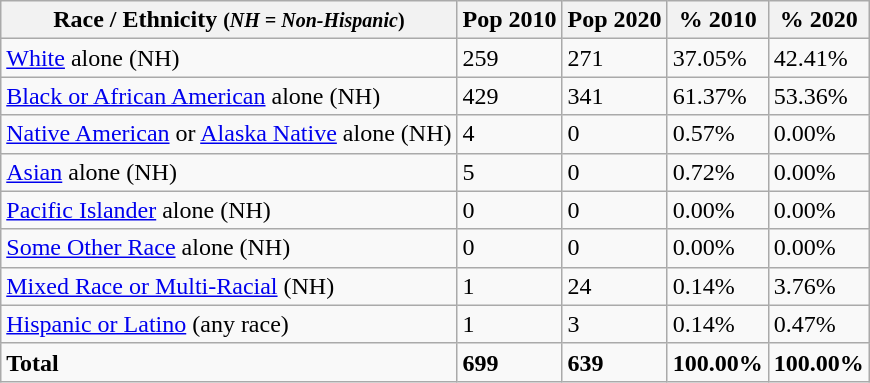<table class="wikitable">
<tr>
<th>Race / Ethnicity <small>(<em>NH = Non-Hispanic</em>)</small></th>
<th>Pop 2010</th>
<th>Pop 2020</th>
<th>% 2010</th>
<th>% 2020</th>
</tr>
<tr>
<td><a href='#'>White</a> alone (NH)</td>
<td>259</td>
<td>271</td>
<td>37.05%</td>
<td>42.41%</td>
</tr>
<tr>
<td><a href='#'>Black or African American</a> alone (NH)</td>
<td>429</td>
<td>341</td>
<td>61.37%</td>
<td>53.36%</td>
</tr>
<tr>
<td><a href='#'>Native American</a> or <a href='#'>Alaska Native</a> alone (NH)</td>
<td>4</td>
<td>0</td>
<td>0.57%</td>
<td>0.00%</td>
</tr>
<tr>
<td><a href='#'>Asian</a> alone (NH)</td>
<td>5</td>
<td>0</td>
<td>0.72%</td>
<td>0.00%</td>
</tr>
<tr>
<td><a href='#'>Pacific Islander</a> alone (NH)</td>
<td>0</td>
<td>0</td>
<td>0.00%</td>
<td>0.00%</td>
</tr>
<tr>
<td><a href='#'>Some Other Race</a> alone (NH)</td>
<td>0</td>
<td>0</td>
<td>0.00%</td>
<td>0.00%</td>
</tr>
<tr>
<td><a href='#'>Mixed Race or Multi-Racial</a> (NH)</td>
<td>1</td>
<td>24</td>
<td>0.14%</td>
<td>3.76%</td>
</tr>
<tr>
<td><a href='#'>Hispanic or Latino</a> (any race)</td>
<td>1</td>
<td>3</td>
<td>0.14%</td>
<td>0.47%</td>
</tr>
<tr>
<td><strong>Total</strong></td>
<td><strong>699</strong></td>
<td><strong>639</strong></td>
<td><strong>100.00%</strong></td>
<td><strong>100.00%</strong></td>
</tr>
</table>
